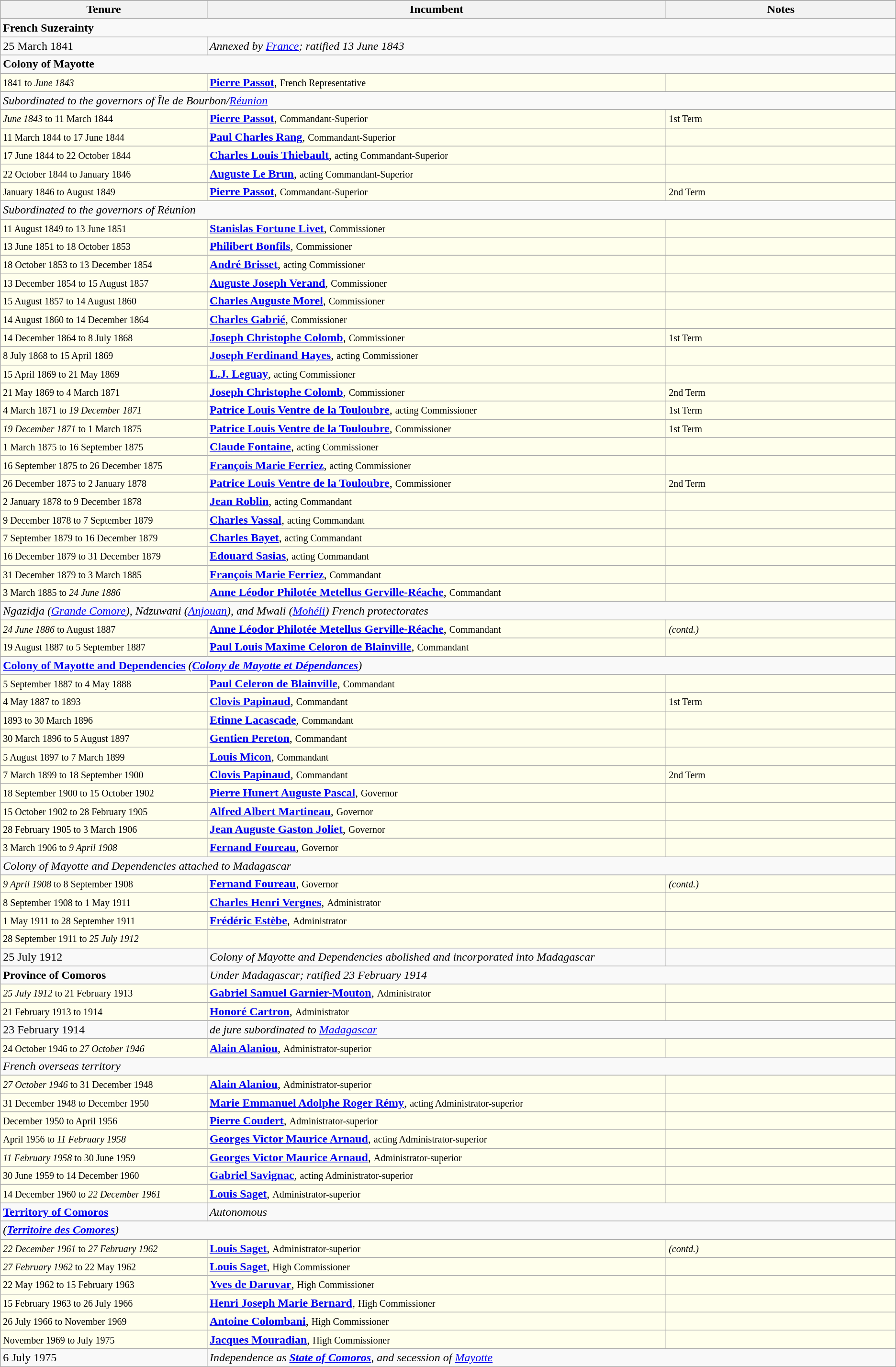<table class="wikitable">
<tr align=left||>
</tr>
<tr valign=top>
<th width="18%">Tenure</th>
<th width="40%">Incumbent</th>
<th width="20%">Notes</th>
</tr>
<tr valign=top>
<td colspan="3"><strong>French Suzerainty</strong></td>
</tr>
<tr valign=top>
<td>25 March 1841</td>
<td colspan="2"><em>Annexed by <a href='#'>France</a>; ratified 13 June 1843</em></td>
</tr>
<tr valign=top>
<td colspan="3"><strong>Colony of Mayotte</strong></td>
</tr>
<tr valign=top bgcolor="#ffffec">
<td><small>1841 to <em>June 1843</em></small></td>
<td><strong><a href='#'>Pierre Passot</a></strong>, <small>French Representative</small></td>
<td> </td>
</tr>
<tr valign=top>
<td colspan="3"><em>Subordinated to the governors of Île de Bourbon/<a href='#'>Réunion</a></em></td>
</tr>
<tr valign=top bgcolor="#ffffec">
<td><small><em>June 1843</em> to 11 March 1844</small></td>
<td><strong><a href='#'>Pierre Passot</a></strong>, <small>Commandant-Superior</small></td>
<td><small>1st Term</small></td>
</tr>
<tr valign=top bgcolor="#ffffec">
<td><small>11 March 1844 to 17 June 1844</small></td>
<td><strong><a href='#'>Paul Charles Rang</a></strong>, <small>Commandant-Superior</small></td>
<td> </td>
</tr>
<tr valign=top bgcolor="#ffffec">
<td><small>17 June 1844 to 22 October 1844</small></td>
<td><strong><a href='#'>Charles Louis Thiebault</a></strong>, <small>acting Commandant-Superior</small></td>
<td> </td>
</tr>
<tr valign=top bgcolor="#ffffec">
<td><small>22 October 1844 to January 1846</small></td>
<td><strong><a href='#'>Auguste Le Brun</a></strong>, <small>acting Commandant-Superior</small></td>
<td> </td>
</tr>
<tr valign=top bgcolor="#ffffec">
<td><small>January 1846 to August 1849</small></td>
<td><strong><a href='#'>Pierre Passot</a></strong>, <small>Commandant-Superior</small></td>
<td><small>2nd Term</small></td>
</tr>
<tr valign=top>
<td colspan="3"><em>Subordinated to the governors of Réunion</em></td>
</tr>
<tr valign=top bgcolor="#ffffec">
<td><small>11 August 1849 to 13 June 1851</small></td>
<td><strong><a href='#'>Stanislas Fortune Livet</a></strong>, <small>Commissioner</small></td>
<td> </td>
</tr>
<tr valign=top bgcolor="#ffffec">
<td><small>13 June 1851 to 18 October 1853</small></td>
<td><strong><a href='#'>Philibert Bonfils</a></strong>, <small>Commissioner</small></td>
<td> </td>
</tr>
<tr valign=top bgcolor="#ffffec">
<td><small>18 October 1853 to 13 December 1854</small></td>
<td><strong><a href='#'>André Brisset</a></strong>, <small>acting Commissioner</small></td>
<td> </td>
</tr>
<tr valign=top bgcolor="#ffffec">
<td><small>13 December 1854 to 15 August 1857</small></td>
<td><strong><a href='#'>Auguste Joseph Verand</a></strong>, <small>Commissioner</small></td>
<td> </td>
</tr>
<tr valign=top bgcolor="#ffffec">
<td><small>15 August 1857 to 14 August 1860</small></td>
<td><strong><a href='#'>Charles Auguste Morel</a></strong>, <small>Commissioner</small></td>
<td> </td>
</tr>
<tr valign=top bgcolor="#ffffec">
<td><small>14 August 1860 to 14 December 1864</small></td>
<td><strong><a href='#'>Charles Gabrié</a></strong>, <small>Commissioner</small></td>
<td> </td>
</tr>
<tr valign=top bgcolor="#ffffec">
<td><small>14 December 1864 to 8 July 1868</small></td>
<td><strong><a href='#'>Joseph Christophe Colomb</a></strong>, <small>Commissioner</small></td>
<td><small>1st Term</small></td>
</tr>
<tr valign=top bgcolor="#ffffec">
<td><small>8 July 1868 to 15 April 1869</small></td>
<td><strong><a href='#'>Joseph Ferdinand Hayes</a></strong>, <small>acting Commissioner</small></td>
<td> </td>
</tr>
<tr valign=top bgcolor="#ffffec">
<td><small>15 April 1869 to 21 May 1869</small></td>
<td><strong><a href='#'>L.J. Leguay</a></strong>, <small>acting Commissioner</small></td>
<td> </td>
</tr>
<tr valign=top bgcolor="#ffffec">
<td><small>21 May 1869 to 4 March 1871</small></td>
<td><strong><a href='#'>Joseph Christophe Colomb</a></strong>, <small>Commissioner</small></td>
<td><small>2nd Term</small></td>
</tr>
<tr valign=top bgcolor="#ffffec">
<td><small>4 March 1871 to <em>19 December 1871</em></small></td>
<td><strong><a href='#'>Patrice Louis Ventre de la Touloubre</a></strong>, <small>acting Commissioner</small></td>
<td><small>1st Term</small></td>
</tr>
<tr valign=top bgcolor="#ffffec">
<td><small><em>19 December 1871</em> to 1 March 1875</small></td>
<td><strong><a href='#'>Patrice Louis Ventre de la Touloubre</a></strong>, <small>Commissioner</small></td>
<td><small>1st Term</small></td>
</tr>
<tr valign=top bgcolor="#ffffec">
<td><small>1 March 1875 to 16 September 1875</small></td>
<td><strong><a href='#'>Claude Fontaine</a></strong>, <small>acting Commissioner</small></td>
<td> </td>
</tr>
<tr valign=top bgcolor="#ffffec">
<td><small>16 September 1875 to 26 December 1875</small></td>
<td><strong><a href='#'>François Marie Ferriez</a></strong>, <small>acting Commissioner</small></td>
<td> </td>
</tr>
<tr valign=top bgcolor="#ffffec">
<td><small>26 December 1875 to 2 January 1878</small></td>
<td><strong><a href='#'>Patrice Louis Ventre de la Touloubre</a></strong>, <small>Commissioner</small></td>
<td><small>2nd Term</small></td>
</tr>
<tr valign=top bgcolor="#ffffec">
<td><small>2 January 1878 to 9 December 1878</small></td>
<td><strong><a href='#'>Jean Roblin</a></strong>, <small>acting Commandant </small></td>
<td> </td>
</tr>
<tr valign=top bgcolor="#ffffec">
<td><small>9 December 1878 to 7 September 1879</small></td>
<td><strong><a href='#'>Charles Vassal</a></strong>, <small>acting Commandant </small></td>
<td> </td>
</tr>
<tr valign=top bgcolor="#ffffec">
<td><small>7 September 1879 to 16 December 1879</small></td>
<td><strong><a href='#'>Charles Bayet</a></strong>, <small>acting Commandant</small></td>
<td> </td>
</tr>
<tr valign=top bgcolor="#ffffec">
<td><small>16 December 1879 to 31 December 1879</small></td>
<td><strong><a href='#'>Edouard Sasias</a></strong>, <small>acting Commandant</small></td>
<td> </td>
</tr>
<tr valign=top bgcolor="#ffffec">
<td><small>31 December 1879 to 3 March 1885</small></td>
<td><strong><a href='#'>François Marie Ferriez</a></strong>, <small>Commandant</small></td>
<td> </td>
</tr>
<tr valign=top bgcolor="#ffffec">
<td><small>3 March 1885 to <em>24 June 1886</em></small></td>
<td><strong><a href='#'>Anne Léodor Philotée Metellus Gerville-Réache</a></strong>, <small> Commandant</small></td>
<td> </td>
</tr>
<tr valign=top>
<td colspan="3"><em>Ngazidja (<a href='#'>Grande Comore</a>), Ndzuwani (<a href='#'>Anjouan</a>), and Mwali (<a href='#'>Mohéli</a>) French protectorates</em></td>
</tr>
<tr valign=top bgcolor="#ffffec">
<td><small><em>24 June 1886</em> to August 1887</small></td>
<td><strong><a href='#'>Anne Léodor Philotée Metellus Gerville-Réache</a></strong>, <small> Commandant</small></td>
<td><small><em>(contd.)</em></small></td>
</tr>
<tr valign=top bgcolor="#ffffec">
<td><small>19 August 1887 to 5 September 1887</small></td>
<td><strong><a href='#'>Paul Louis Maxime Celoron de Blainville</a></strong>, <small> Commandant</small></td>
<td> </td>
</tr>
<tr valign=top>
<td colspan="3"><strong><a href='#'>Colony of Mayotte and Dependencies</a></strong> <em>(<strong><a href='#'>Colony de Mayotte et Dépendances</a></strong>)</em></td>
</tr>
<tr valign=top bgcolor="#ffffec">
<td><small>5 September 1887 to 4 May 1888</small></td>
<td><strong><a href='#'>Paul Celeron de Blainville</a></strong>, <small>Commandant</small></td>
<td> </td>
</tr>
<tr valign=top bgcolor="#ffffec">
<td><small>4 May 1887 to 1893</small></td>
<td><strong><a href='#'>Clovis Papinaud</a></strong>, <small>Commandant</small></td>
<td><small>1st Term</small></td>
</tr>
<tr valign=top bgcolor="#ffffec">
<td><small>1893 to 30 March 1896</small></td>
<td><strong><a href='#'>Etinne Lacascade</a></strong>, <small>Commandant</small></td>
<td> </td>
</tr>
<tr valign=top bgcolor="#ffffec">
<td><small>30 March 1896 to 5 August 1897</small></td>
<td><strong><a href='#'>Gentien Pereton</a></strong>, <small>Commandant</small></td>
<td> </td>
</tr>
<tr valign=top bgcolor="#ffffec">
<td><small>5 August 1897 to 7 March 1899</small></td>
<td><strong><a href='#'>Louis Micon</a></strong>, <small>Commandant</small></td>
<td> </td>
</tr>
<tr valign=top bgcolor="#ffffec">
<td><small>7 March 1899 to 18 September 1900</small></td>
<td><strong><a href='#'>Clovis Papinaud</a></strong>, <small>Commandant</small></td>
<td><small>2nd Term</small></td>
</tr>
<tr valign=top bgcolor="#ffffec">
<td><small>18 September 1900 to 15 October 1902</small></td>
<td><strong><a href='#'>Pierre Hunert Auguste Pascal</a></strong>, <small>Governor</small></td>
<td> </td>
</tr>
<tr valign=top bgcolor="#ffffec">
<td><small>15 October 1902 to 28 February 1905</small></td>
<td><strong><a href='#'>Alfred Albert Martineau</a></strong>, <small>Governor</small></td>
<td> </td>
</tr>
<tr valign=top bgcolor="#ffffec">
<td><small>28 February 1905 to 3 March 1906</small></td>
<td><strong><a href='#'>Jean Auguste Gaston Joliet</a></strong>, <small>Governor</small></td>
<td> </td>
</tr>
<tr valign=top bgcolor="#ffffec">
<td><small>3 March 1906 to <em>9 April 1908</em></small></td>
<td><strong><a href='#'>Fernand Foureau</a></strong>, <small>Governor</small></td>
<td> </td>
</tr>
<tr valign=top>
<td colspan="3"><em>Colony of Mayotte and Dependencies attached to Madagascar</em></td>
</tr>
<tr valign=top bgcolor="#ffffec">
<td><small><em>9 April 1908</em> to 8 September 1908</small></td>
<td><strong><a href='#'>Fernand Foureau</a></strong>, <small>Governor</small></td>
<td><small><em>(contd.)</em></small></td>
</tr>
<tr valign=top bgcolor="#ffffec">
<td><small>8 September 1908 to 1 May 1911</small></td>
<td><strong><a href='#'>Charles Henri Vergnes</a></strong>, <small>Administrator</small></td>
<td> </td>
</tr>
<tr valign=top bgcolor="#ffffec">
<td><small>1 May 1911 to 28 September 1911</small></td>
<td><strong><a href='#'>Frédéric Estèbe</a></strong>, <small>Administrator</small></td>
<td> </td>
</tr>
<tr valign=top bgcolor="#ffffec">
<td><small>28 September 1911 to <em>25 July 1912</em></small></td>
<td></td>
<td> </td>
</tr>
<tr valign=top>
<td>25 July 1912</td>
<td><em>Colony of Mayotte and Dependencies abolished and incorporated into Madagascar</em></td>
</tr>
<tr valign=top>
<td><strong>Province of Comoros</strong></td>
<td colspan="2"><em>Under Madagascar; ratified 23 February 1914</em></td>
</tr>
<tr valign=top bgcolor="#ffffec">
<td><small><em>25 July 1912</em> to 21 February 1913</small></td>
<td><strong><a href='#'>Gabriel Samuel Garnier-Mouton</a></strong>, <small>Administrator</small></td>
<td> </td>
</tr>
<tr valign=top bgcolor="#ffffec">
<td><small>21 February 1913 to 1914</small></td>
<td><strong><a href='#'>Honoré Cartron</a></strong>, <small>Administrator</small></td>
<td> </td>
</tr>
<tr valign=top>
<td>23 February 1914</td>
<td colspan="2"><em>de jure subordinated to <a href='#'>Madagascar</a></em></td>
</tr>
<tr valign=top bgcolor="#ffffec">
<td><small>24 October 1946 to <em>27 October 1946</em></small></td>
<td><strong><a href='#'>Alain Alaniou</a></strong>, <small>Administrator-superior</small></td>
<td> </td>
</tr>
<tr valign=top>
<td colspan="3"><em>French overseas territory</em></td>
</tr>
<tr valign=top bgcolor="#ffffec">
<td><small><em>27 October 1946</em> to 31 December 1948</small></td>
<td><strong><a href='#'>Alain Alaniou</a></strong>, <small>Administrator-superior</small></td>
<td> </td>
</tr>
<tr valign=top bgcolor="#ffffec">
<td><small>31 December 1948 to December 1950</small></td>
<td><strong><a href='#'>Marie Emmanuel Adolphe Roger Rémy</a></strong>, <small>acting Administrator-superior</small></td>
<td> </td>
</tr>
<tr valign=top bgcolor="#ffffec">
<td><small>December 1950 to April 1956</small></td>
<td><strong><a href='#'>Pierre Coudert</a></strong>, <small>Administrator-superior</small></td>
<td> </td>
</tr>
<tr valign=top bgcolor="#ffffec">
<td><small>April 1956 to <em>11 February 1958</em></small></td>
<td><strong><a href='#'>Georges Victor Maurice Arnaud</a></strong>, <small>acting Administrator-superior</small></td>
<td> </td>
</tr>
<tr valign=top bgcolor="#ffffec">
<td><small><em>11 February 1958</em> to 30 June 1959</small></td>
<td><strong><a href='#'>Georges Victor Maurice Arnaud</a></strong>, <small>Administrator-superior</small></td>
<td> </td>
</tr>
<tr valign=top bgcolor="#ffffec">
<td><small>30 June 1959 to 14 December 1960</small></td>
<td><strong><a href='#'>Gabriel Savignac</a></strong>, <small>acting Administrator-superior</small></td>
<td> </td>
</tr>
<tr valign=top bgcolor="#ffffec">
<td><small>14 December 1960 to <em>22 December 1961</em></small></td>
<td><strong><a href='#'>Louis Saget</a></strong>, <small>Administrator-superior</small></td>
<td> </td>
</tr>
<tr valign=top>
<td><strong><a href='#'>Territory of Comoros</a></strong></td>
<td colspan="2"><em>Autonomous</em></td>
</tr>
<tr valign=top>
<td colspan="3"><em>(<strong><a href='#'>Territoire des Comores</a></strong>)</em></td>
</tr>
<tr valign=top bgcolor="#ffffec">
<td><small><em>22 December 1961</em> to <em>27 February 1962</em></small></td>
<td><strong><a href='#'>Louis Saget</a></strong>, <small>Administrator-superior</small></td>
<td><small><em>(contd.)</em></small></td>
</tr>
<tr valign=top bgcolor="#ffffec">
<td><small><em>27 February 1962</em> to 22 May 1962</small></td>
<td><strong><a href='#'>Louis Saget</a></strong>, <small>High Commissioner</small></td>
<td> </td>
</tr>
<tr valign=top bgcolor="#ffffec">
<td><small>22 May 1962 to 15 February 1963</small></td>
<td><strong><a href='#'>Yves de Daruvar</a></strong>, <small>High Commissioner</small></td>
<td> </td>
</tr>
<tr valign=top bgcolor="#ffffec">
<td><small>15 February 1963 to 26 July 1966</small></td>
<td><strong><a href='#'>Henri Joseph Marie Bernard</a></strong>, <small>High Commissioner</small></td>
<td> </td>
</tr>
<tr valign=top bgcolor="#ffffec">
<td><small>26 July 1966 to November 1969</small></td>
<td><strong><a href='#'>Antoine Colombani</a></strong>, <small>High Commissioner</small></td>
<td> </td>
</tr>
<tr valign=top bgcolor="#ffffec">
<td><small>November 1969 to July 1975</small></td>
<td><strong><a href='#'>Jacques Mouradian</a></strong>, <small>High Commissioner</small></td>
<td> </td>
</tr>
<tr valign=top>
<td>6 July 1975</td>
<td colspan="2"><em>Independence as <strong><a href='#'>State of Comoros</a></strong>, and secession of <a href='#'>Mayotte</a></em></td>
</tr>
</table>
